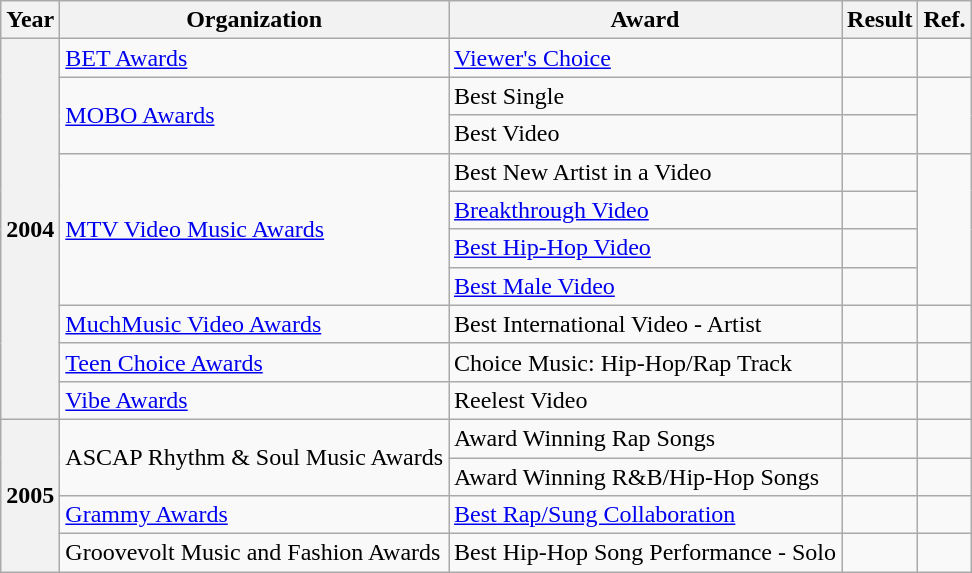<table class="wikitable plainrowheaders sortable">
<tr>
<th scope="col">Year</th>
<th scope="col">Organization</th>
<th scope="col">Award</th>
<th scope="col">Result</th>
<th scope="col" class="unsortable">Ref.</th>
</tr>
<tr>
<th scope="row" rowspan="10">2004</th>
<td><a href='#'>BET Awards</a></td>
<td><a href='#'>Viewer's Choice</a></td>
<td></td>
<td align="center"></td>
</tr>
<tr>
<td rowspan="2"><a href='#'>MOBO Awards</a></td>
<td>Best Single</td>
<td></td>
<td rowspan="2" align="center"></td>
</tr>
<tr>
<td>Best Video</td>
<td></td>
</tr>
<tr>
<td rowspan="4"><a href='#'>MTV Video Music Awards</a></td>
<td>Best New Artist in a Video</td>
<td></td>
<td rowspan="4" align="center"></td>
</tr>
<tr>
<td><a href='#'>Breakthrough Video</a></td>
<td></td>
</tr>
<tr>
<td><a href='#'>Best Hip-Hop Video</a></td>
<td></td>
</tr>
<tr>
<td><a href='#'>Best Male Video</a></td>
<td></td>
</tr>
<tr>
<td><a href='#'>MuchMusic Video Awards</a></td>
<td>Best International Video - Artist</td>
<td></td>
<td align="center"></td>
</tr>
<tr>
<td><a href='#'>Teen Choice Awards</a></td>
<td>Choice Music: Hip-Hop/Rap Track</td>
<td></td>
<td align="center"></td>
</tr>
<tr>
<td><a href='#'>Vibe Awards</a></td>
<td>Reelest Video</td>
<td></td>
<td align="center"></td>
</tr>
<tr>
<th scope="row" rowspan="4">2005</th>
<td rowspan="2">ASCAP Rhythm & Soul Music Awards</td>
<td>Award Winning Rap Songs</td>
<td></td>
<td align="center"></td>
</tr>
<tr>
<td>Award Winning R&B/Hip-Hop Songs</td>
<td></td>
<td align="center"></td>
</tr>
<tr>
<td><a href='#'>Grammy Awards</a></td>
<td><a href='#'>Best Rap/Sung Collaboration</a></td>
<td></td>
<td align="center"></td>
</tr>
<tr>
<td>Groovevolt Music and Fashion Awards</td>
<td>Best Hip-Hop Song Performance - Solo</td>
<td></td>
<td align="center"></td>
</tr>
</table>
